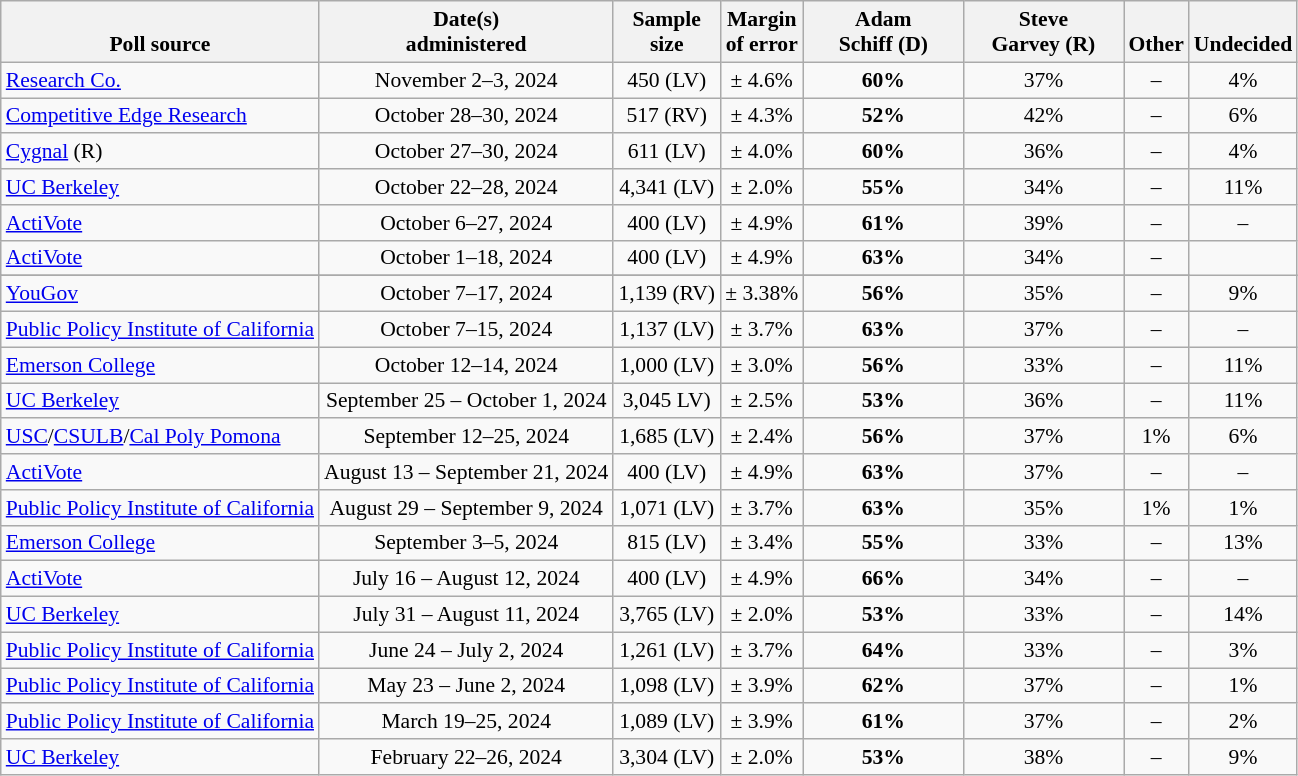<table class="wikitable" style="font-size:90%;text-align:center;">
<tr valign=bottom>
<th>Poll source</th>
<th>Date(s)<br>administered</th>
<th>Sample<br>size</th>
<th>Margin<br>of error</th>
<th style="width:100px;">Adam<br>Schiff (D)</th>
<th style="width:100px;">Steve<br>Garvey (R)</th>
<th>Other</th>
<th>Undecided</th>
</tr>
<tr>
<td style="text-align:left;"><a href='#'>Research Co.</a></td>
<td>November 2–3, 2024</td>
<td>450 (LV)</td>
<td>± 4.6%</td>
<td><strong>60%</strong></td>
<td>37%</td>
<td>–</td>
<td>4%</td>
</tr>
<tr>
<td style="text-align:left;"><a href='#'>Competitive Edge Research</a></td>
<td>October 28–30, 2024</td>
<td>517 (RV)</td>
<td>± 4.3%</td>
<td><strong>52%</strong></td>
<td>42%</td>
<td>–</td>
<td>6%</td>
</tr>
<tr>
<td style="text-align:left;"><a href='#'>Cygnal</a> (R)</td>
<td>October 27–30, 2024</td>
<td>611 (LV)</td>
<td>± 4.0%</td>
<td><strong>60%</strong></td>
<td>36%</td>
<td>–</td>
<td>4%</td>
</tr>
<tr>
<td style="text-align:left;"><a href='#'>UC Berkeley</a></td>
<td>October 22–28, 2024</td>
<td>4,341 (LV)</td>
<td>± 2.0%</td>
<td><strong>55%</strong></td>
<td>34%</td>
<td>–</td>
<td>11%</td>
</tr>
<tr>
<td style="text-align:left;"><a href='#'>ActiVote</a></td>
<td>October 6–27, 2024</td>
<td>400 (LV)</td>
<td>± 4.9%</td>
<td><strong>61%</strong></td>
<td>39%</td>
<td>–</td>
<td>–</td>
</tr>
<tr>
<td style="text-align:left;"><a href='#'>ActiVote</a></td>
<td>October 1–18, 2024</td>
<td>400 (LV)</td>
<td>± 4.9%</td>
<td><strong>63%</strong></td>
<td>34%</td>
<td>–</td>
</tr>
<tr>
</tr>
<tr>
<td style="text-align:left;"><a href='#'>YouGov</a></td>
<td>October 7–17, 2024</td>
<td>1,139 (RV)</td>
<td>± 3.38%</td>
<td><strong>56%</strong></td>
<td>35%</td>
<td>–</td>
<td>9%</td>
</tr>
<tr>
<td style="text-align:left;"><a href='#'>Public Policy Institute of California</a></td>
<td>October 7–15, 2024</td>
<td>1,137 (LV)</td>
<td>± 3.7%</td>
<td><strong>63%</strong></td>
<td>37%</td>
<td>–</td>
<td>–</td>
</tr>
<tr>
<td style="text-align:left;"><a href='#'>Emerson College</a></td>
<td>October 12–14, 2024</td>
<td>1,000 (LV)</td>
<td>± 3.0%</td>
<td><strong>56%</strong></td>
<td>33%</td>
<td>–</td>
<td>11%</td>
</tr>
<tr>
<td style="text-align:left;"><a href='#'>UC Berkeley</a></td>
<td>September 25 – October 1, 2024</td>
<td>3,045 LV)</td>
<td>± 2.5%</td>
<td><strong>53%</strong></td>
<td>36%</td>
<td>–</td>
<td>11%</td>
</tr>
<tr>
<td style="text-align:left;"><a href='#'>USC</a>/<a href='#'>CSULB</a>/<a href='#'>Cal Poly Pomona</a></td>
<td>September 12–25, 2024</td>
<td>1,685 (LV)</td>
<td>± 2.4%</td>
<td><strong>56%</strong></td>
<td>37%</td>
<td>1%</td>
<td>6%</td>
</tr>
<tr>
<td style="text-align:left;"><a href='#'>ActiVote</a></td>
<td>August 13 – September 21, 2024</td>
<td>400 (LV)</td>
<td>± 4.9%</td>
<td><strong>63%</strong></td>
<td>37%</td>
<td>–</td>
<td>–</td>
</tr>
<tr>
<td style="text-align:left;"><a href='#'>Public Policy Institute of California</a></td>
<td>August 29 – September 9, 2024</td>
<td>1,071 (LV)</td>
<td>± 3.7%</td>
<td><strong>63%</strong></td>
<td>35%</td>
<td>1%</td>
<td>1%</td>
</tr>
<tr>
<td style="text-align:left;"><a href='#'>Emerson College</a></td>
<td data-sort-value="2024-09-06">September 3–5, 2024</td>
<td>815 (LV)</td>
<td>± 3.4%</td>
<td><strong>55%</strong></td>
<td>33%</td>
<td>–</td>
<td>13%</td>
</tr>
<tr>
<td style="text-align:left;"><a href='#'>ActiVote</a></td>
<td>July 16 – August 12, 2024</td>
<td>400 (LV)</td>
<td>± 4.9%</td>
<td><strong>66%</strong></td>
<td>34%</td>
<td>–</td>
<td>–</td>
</tr>
<tr>
<td style="text-align:left;"><a href='#'>UC Berkeley</a></td>
<td>July 31 – August 11, 2024</td>
<td>3,765 (LV)</td>
<td>± 2.0%</td>
<td><strong>53%</strong></td>
<td>33%</td>
<td>–</td>
<td>14%</td>
</tr>
<tr>
<td style="text-align:left;"><a href='#'>Public Policy Institute of California</a></td>
<td>June 24 – July 2, 2024</td>
<td>1,261 (LV)</td>
<td>± 3.7%</td>
<td><strong>64%</strong></td>
<td>33%</td>
<td>–</td>
<td>3%</td>
</tr>
<tr>
<td style="text-align:left;"><a href='#'>Public Policy Institute of California</a></td>
<td>May 23 – June 2, 2024</td>
<td>1,098 (LV)</td>
<td>± 3.9%</td>
<td><strong>62%</strong></td>
<td>37%</td>
<td>–</td>
<td>1%</td>
</tr>
<tr>
<td style="text-align:left;"><a href='#'>Public Policy Institute of California</a></td>
<td>March 19–25, 2024</td>
<td>1,089 (LV)</td>
<td>± 3.9%</td>
<td><strong>61%</strong></td>
<td>37%</td>
<td>–</td>
<td>2%</td>
</tr>
<tr>
<td style="text-align:left;"><a href='#'>UC Berkeley</a></td>
<td>February 22–26, 2024</td>
<td>3,304 (LV)</td>
<td>± 2.0%</td>
<td><strong>53%</strong></td>
<td>38%</td>
<td>–</td>
<td>9%</td>
</tr>
</table>
